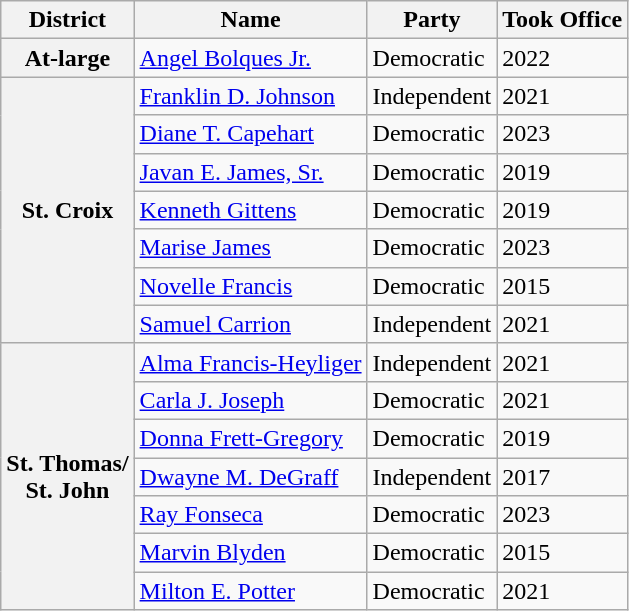<table class=wikitable>
<tr>
<th>District</th>
<th>Name</th>
<th>Party</th>
<th>Took Office</th>
</tr>
<tr>
<th>At-large</th>
<td><a href='#'>Angel Bolques Jr.</a></td>
<td>Democratic</td>
<td>2022</td>
</tr>
<tr>
<th rowspan=7>St. Croix</th>
<td><a href='#'>Franklin D. Johnson</a></td>
<td>Independent</td>
<td>2021</td>
</tr>
<tr>
<td><a href='#'>Diane T. Capehart</a></td>
<td>Democratic</td>
<td>2023</td>
</tr>
<tr>
<td><a href='#'>Javan E. James, Sr.</a></td>
<td>Democratic</td>
<td>2019</td>
</tr>
<tr>
<td><a href='#'>Kenneth Gittens</a></td>
<td>Democratic</td>
<td>2019</td>
</tr>
<tr>
<td><a href='#'>Marise James</a></td>
<td>Democratic</td>
<td>2023</td>
</tr>
<tr>
<td><a href='#'>Novelle Francis</a></td>
<td>Democratic</td>
<td>2015</td>
</tr>
<tr>
<td><a href='#'>Samuel Carrion</a></td>
<td>Independent</td>
<td>2021</td>
</tr>
<tr>
<th rowspan=7>St. Thomas/<br>St. John</th>
<td><a href='#'>Alma Francis-Heyliger</a></td>
<td>Independent</td>
<td>2021</td>
</tr>
<tr>
<td><a href='#'>Carla J. Joseph</a></td>
<td>Democratic</td>
<td>2021</td>
</tr>
<tr>
<td><a href='#'>Donna Frett-Gregory</a></td>
<td>Democratic</td>
<td>2019</td>
</tr>
<tr>
<td><a href='#'>Dwayne M. DeGraff</a></td>
<td>Independent</td>
<td>2017</td>
</tr>
<tr>
<td><a href='#'>Ray Fonseca</a></td>
<td>Democratic</td>
<td>2023</td>
</tr>
<tr>
<td><a href='#'>Marvin Blyden</a></td>
<td>Democratic</td>
<td>2015</td>
</tr>
<tr>
<td><a href='#'>Milton E. Potter</a></td>
<td>Democratic</td>
<td>2021</td>
</tr>
</table>
